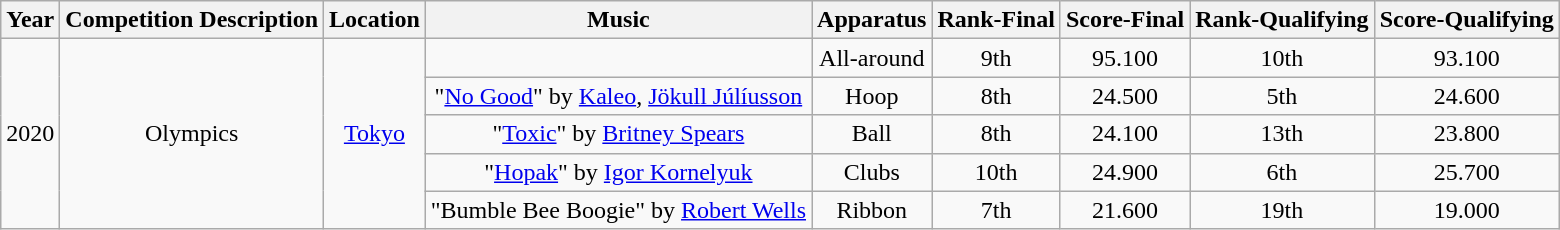<table class="wikitable" style="text-align:center">
<tr>
<th>Year</th>
<th>Competition Description</th>
<th>Location</th>
<th>Music</th>
<th>Apparatus</th>
<th>Rank-Final</th>
<th>Score-Final</th>
<th>Rank-Qualifying</th>
<th>Score-Qualifying</th>
</tr>
<tr>
<td rowspan="5">2020</td>
<td rowspan="5">Olympics</td>
<td rowspan="5"><a href='#'>Tokyo</a></td>
<td></td>
<td>All-around</td>
<td>9th</td>
<td>95.100</td>
<td>10th</td>
<td>93.100</td>
</tr>
<tr>
<td>"<a href='#'>No Good</a>" by <a href='#'>Kaleo</a>, <a href='#'>Jökull Júlíusson</a></td>
<td>Hoop</td>
<td>8th</td>
<td>24.500</td>
<td>5th</td>
<td>24.600</td>
</tr>
<tr>
<td>"<a href='#'>Toxic</a>" by <a href='#'>Britney Spears</a></td>
<td>Ball</td>
<td>8th</td>
<td>24.100</td>
<td>13th</td>
<td>23.800</td>
</tr>
<tr>
<td>"<a href='#'>Hopak</a>" by <a href='#'>Igor Kornelyuk</a></td>
<td>Clubs</td>
<td>10th</td>
<td>24.900</td>
<td>6th</td>
<td>25.700</td>
</tr>
<tr>
<td>"Bumble Bee Boogie" by <a href='#'>Robert Wells</a></td>
<td>Ribbon</td>
<td>7th</td>
<td>21.600</td>
<td>19th</td>
<td>19.000</td>
</tr>
</table>
